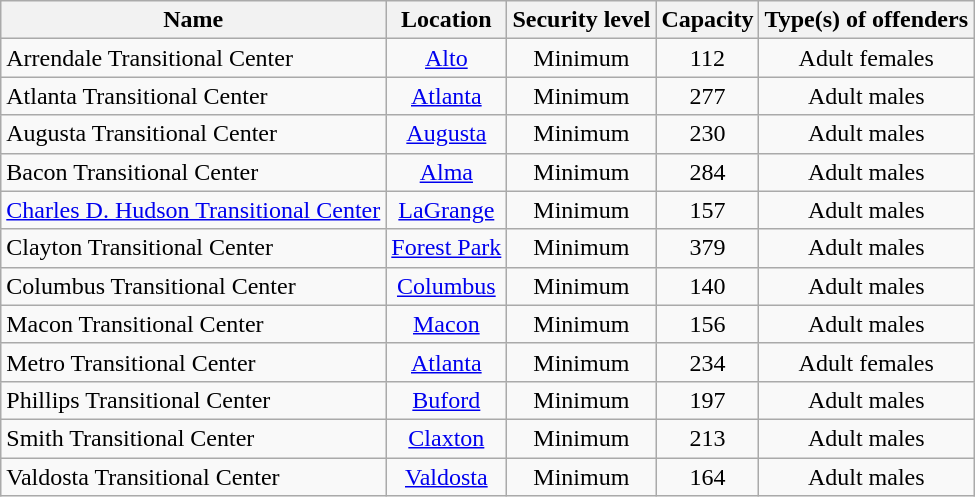<table class="wikitable sortable">
<tr>
<th>Name</th>
<th style="text-align: center;">Location</th>
<th style="text-align: center;">Security level</th>
<th style="text-align: center;">Capacity</th>
<th style="text-align: center;">Type(s) of offenders</th>
</tr>
<tr>
<td>Arrendale Transitional Center</td>
<td style="text-align: center;"><a href='#'>Alto</a></td>
<td style="text-align: center;">Minimum</td>
<td style="text-align: center;">112</td>
<td style="text-align: center;">Adult females</td>
</tr>
<tr>
<td>Atlanta Transitional Center</td>
<td style="text-align: center;"><a href='#'>Atlanta</a></td>
<td style="text-align: center;">Minimum</td>
<td style="text-align: center;">277</td>
<td style="text-align: center;">Adult males</td>
</tr>
<tr>
<td>Augusta Transitional Center</td>
<td style="text-align: center;"><a href='#'>Augusta</a></td>
<td style="text-align: center;">Minimum</td>
<td style="text-align: center;">230</td>
<td style="text-align: center;">Adult males</td>
</tr>
<tr>
<td>Bacon Transitional Center</td>
<td style="text-align: center;"><a href='#'>Alma</a></td>
<td style="text-align: center;">Minimum</td>
<td style="text-align: center;">284</td>
<td style="text-align: center;">Adult males</td>
</tr>
<tr>
<td><a href='#'>Charles D. Hudson Transitional Center</a></td>
<td style="text-align: center;"><a href='#'>LaGrange</a></td>
<td style="text-align: center;">Minimum</td>
<td style="text-align: center;">157</td>
<td style="text-align: center;">Adult males</td>
</tr>
<tr>
<td>Clayton Transitional Center</td>
<td style="text-align: center;"><a href='#'>Forest Park</a></td>
<td style="text-align: center;">Minimum</td>
<td style="text-align: center;">379</td>
<td style="text-align: center;">Adult males</td>
</tr>
<tr>
<td>Columbus Transitional Center</td>
<td style="text-align: center;"><a href='#'>Columbus</a></td>
<td style="text-align: center;">Minimum</td>
<td style="text-align: center;">140</td>
<td style="text-align: center;">Adult males</td>
</tr>
<tr>
<td>Macon Transitional Center</td>
<td style="text-align: center;"><a href='#'>Macon</a></td>
<td style="text-align: center;">Minimum</td>
<td style="text-align: center;">156</td>
<td style="text-align: center;">Adult males</td>
</tr>
<tr>
<td>Metro Transitional Center</td>
<td style="text-align: center;"><a href='#'>Atlanta</a></td>
<td style="text-align: center;">Minimum</td>
<td style="text-align: center;">234</td>
<td style="text-align: center;">Adult females</td>
</tr>
<tr>
<td>Phillips Transitional Center</td>
<td style="text-align: center;"><a href='#'>Buford</a></td>
<td style="text-align: center;">Minimum</td>
<td style="text-align: center;">197</td>
<td style="text-align: center;">Adult males</td>
</tr>
<tr>
<td>Smith Transitional Center</td>
<td style="text-align: center;"><a href='#'>Claxton</a></td>
<td style="text-align: center;">Minimum</td>
<td style="text-align: center;">213</td>
<td style="text-align: center;">Adult males</td>
</tr>
<tr>
<td>Valdosta Transitional Center</td>
<td style="text-align: center;"><a href='#'>Valdosta</a></td>
<td style="text-align: center;">Minimum</td>
<td style="text-align: center;">164</td>
<td style="text-align: center;">Adult males</td>
</tr>
</table>
